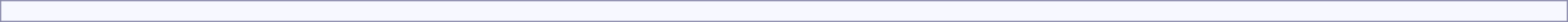<table style="border:1px solid #8888aa; background:#f7f8ff; padding:5px; font-size:95%; margin:0 12px 12px 0; margin:auto; width:100%; text-align:center;">
<tr>
<td></td>
</tr>
</table>
